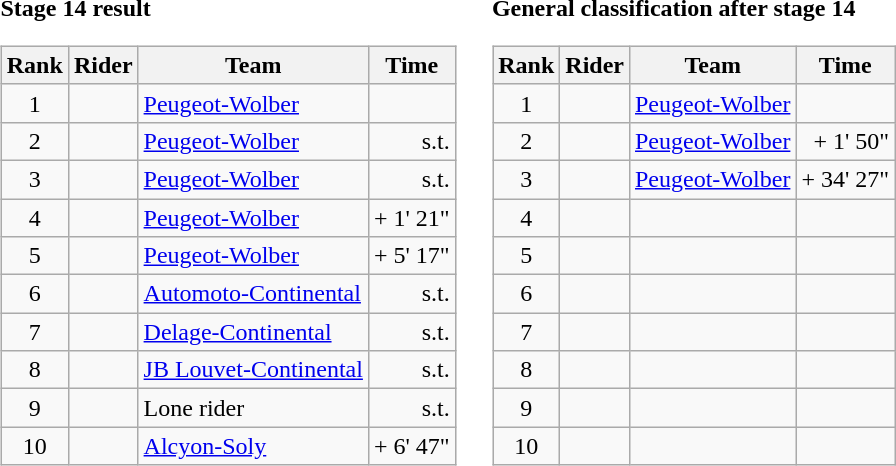<table>
<tr>
<td><strong>Stage 14 result</strong><br><table class="wikitable">
<tr>
<th scope="col">Rank</th>
<th scope="col">Rider</th>
<th scope="col">Team</th>
<th scope="col">Time</th>
</tr>
<tr>
<td style="text-align:center;">1</td>
<td></td>
<td><a href='#'>Peugeot-Wolber</a></td>
<td style="text-align:right;"></td>
</tr>
<tr>
<td style="text-align:center;">2</td>
<td></td>
<td><a href='#'>Peugeot-Wolber</a></td>
<td style="text-align:right;">s.t.</td>
</tr>
<tr>
<td style="text-align:center;">3</td>
<td></td>
<td><a href='#'>Peugeot-Wolber</a></td>
<td style="text-align:right;">s.t.</td>
</tr>
<tr>
<td style="text-align:center;">4</td>
<td></td>
<td><a href='#'>Peugeot-Wolber</a></td>
<td style="text-align:right;">+ 1' 21"</td>
</tr>
<tr>
<td style="text-align:center;">5</td>
<td></td>
<td><a href='#'>Peugeot-Wolber</a></td>
<td style="text-align:right;">+ 5' 17"</td>
</tr>
<tr>
<td style="text-align:center;">6</td>
<td></td>
<td><a href='#'>Automoto-Continental</a></td>
<td style="text-align:right;">s.t.</td>
</tr>
<tr>
<td style="text-align:center;">7</td>
<td></td>
<td><a href='#'>Delage-Continental</a></td>
<td style="text-align:right;">s.t.</td>
</tr>
<tr>
<td style="text-align:center;">8</td>
<td></td>
<td><a href='#'>JB Louvet-Continental</a></td>
<td style="text-align:right;">s.t.</td>
</tr>
<tr>
<td style="text-align:center;">9</td>
<td></td>
<td>Lone rider</td>
<td style="text-align:right;">s.t.</td>
</tr>
<tr>
<td style="text-align:center;">10</td>
<td></td>
<td><a href='#'>Alcyon-Soly</a></td>
<td style="text-align:right;">+ 6' 47"</td>
</tr>
</table>
</td>
<td></td>
<td><strong>General classification after stage 14</strong><br><table class="wikitable">
<tr>
<th scope="col">Rank</th>
<th scope="col">Rider</th>
<th scope="col">Team</th>
<th scope="col">Time</th>
</tr>
<tr>
<td style="text-align:center;">1</td>
<td></td>
<td><a href='#'>Peugeot-Wolber</a></td>
<td style="text-align:right;"></td>
</tr>
<tr>
<td style="text-align:center;">2</td>
<td></td>
<td><a href='#'>Peugeot-Wolber</a></td>
<td style="text-align:right;">+ 1' 50"</td>
</tr>
<tr>
<td style="text-align:center;">3</td>
<td></td>
<td><a href='#'>Peugeot-Wolber</a></td>
<td style="text-align:right;">+ 34' 27"</td>
</tr>
<tr>
<td style="text-align:center;">4</td>
<td></td>
<td></td>
<td></td>
</tr>
<tr>
<td style="text-align:center;">5</td>
<td></td>
<td></td>
<td></td>
</tr>
<tr>
<td style="text-align:center;">6</td>
<td></td>
<td></td>
<td></td>
</tr>
<tr>
<td style="text-align:center;">7</td>
<td></td>
<td></td>
<td></td>
</tr>
<tr>
<td style="text-align:center;">8</td>
<td></td>
<td></td>
<td></td>
</tr>
<tr>
<td style="text-align:center;">9</td>
<td></td>
<td></td>
<td></td>
</tr>
<tr>
<td style="text-align:center;">10</td>
<td></td>
<td></td>
<td></td>
</tr>
</table>
</td>
</tr>
</table>
